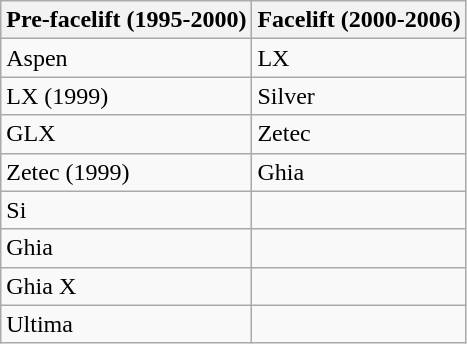<table class="wikitable">
<tr>
<th>Pre-facelift (1995-2000)</th>
<th>Facelift (2000-2006)</th>
</tr>
<tr>
<td>Aspen</td>
<td>LX</td>
</tr>
<tr>
<td>LX (1999)</td>
<td>Silver</td>
</tr>
<tr>
<td>GLX</td>
<td>Zetec</td>
</tr>
<tr>
<td>Zetec (1999)</td>
<td>Ghia</td>
</tr>
<tr>
<td>Si</td>
<td></td>
</tr>
<tr>
<td>Ghia</td>
<td></td>
</tr>
<tr>
<td>Ghia X</td>
<td></td>
</tr>
<tr>
<td>Ultima</td>
<td></td>
</tr>
</table>
